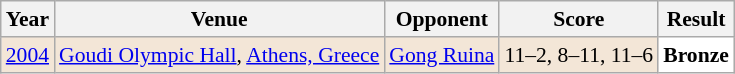<table class="sortable wikitable" style="font-size: 90%;">
<tr>
<th>Year</th>
<th>Venue</th>
<th>Opponent</th>
<th>Score</th>
<th>Result</th>
</tr>
<tr style="background:#F3E6D7">
<td align="center"><a href='#'>2004</a></td>
<td align="left"><a href='#'>Goudi Olympic Hall</a>, <a href='#'>Athens, Greece</a></td>
<td align="left"> <a href='#'>Gong Ruina</a></td>
<td align="left">11–2, 8–11, 11–6</td>
<td style="text-align:left; background:white"> <strong>Bronze</strong></td>
</tr>
</table>
